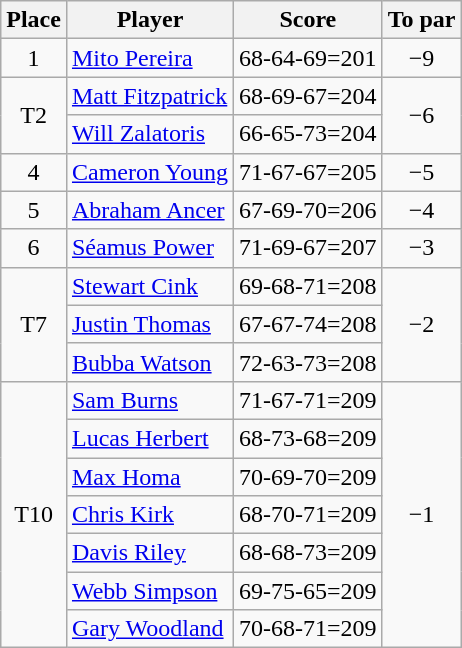<table class="wikitable">
<tr>
<th>Place</th>
<th>Player</th>
<th>Score</th>
<th>To par</th>
</tr>
<tr>
<td align=center>1</td>
<td> <a href='#'>Mito Pereira</a></td>
<td>68-64-69=201</td>
<td align=center>−9</td>
</tr>
<tr>
<td rowspan=2 align=center>T2</td>
<td> <a href='#'>Matt Fitzpatrick</a></td>
<td>68-69-67=204</td>
<td rowspan=2 align=center>−6</td>
</tr>
<tr>
<td> <a href='#'>Will Zalatoris</a></td>
<td>66-65-73=204</td>
</tr>
<tr>
<td align=center>4</td>
<td> <a href='#'>Cameron Young</a></td>
<td>71-67-67=205</td>
<td align=center>−5</td>
</tr>
<tr>
<td align=center>5</td>
<td> <a href='#'>Abraham Ancer</a></td>
<td>67-69-70=206</td>
<td align=center>−4</td>
</tr>
<tr>
<td align=center>6</td>
<td> <a href='#'>Séamus Power</a></td>
<td>71-69-67=207</td>
<td align=center>−3</td>
</tr>
<tr>
<td rowspan=3 align=center>T7</td>
<td> <a href='#'>Stewart Cink</a></td>
<td>69-68-71=208</td>
<td rowspan=3 align=center>−2</td>
</tr>
<tr>
<td> <a href='#'>Justin Thomas</a></td>
<td>67-67-74=208</td>
</tr>
<tr>
<td> <a href='#'>Bubba Watson</a></td>
<td>72-63-73=208</td>
</tr>
<tr>
<td rowspan=7 align=center>T10</td>
<td> <a href='#'>Sam Burns</a></td>
<td>71-67-71=209</td>
<td rowspan=7 align=center>−1</td>
</tr>
<tr>
<td> <a href='#'>Lucas Herbert</a></td>
<td>68-73-68=209</td>
</tr>
<tr>
<td> <a href='#'>Max Homa</a></td>
<td>70-69-70=209</td>
</tr>
<tr>
<td> <a href='#'>Chris Kirk</a></td>
<td>68-70-71=209</td>
</tr>
<tr>
<td> <a href='#'>Davis Riley</a></td>
<td>68-68-73=209</td>
</tr>
<tr>
<td> <a href='#'>Webb Simpson</a></td>
<td>69-75-65=209</td>
</tr>
<tr>
<td> <a href='#'>Gary Woodland</a></td>
<td>70-68-71=209</td>
</tr>
</table>
